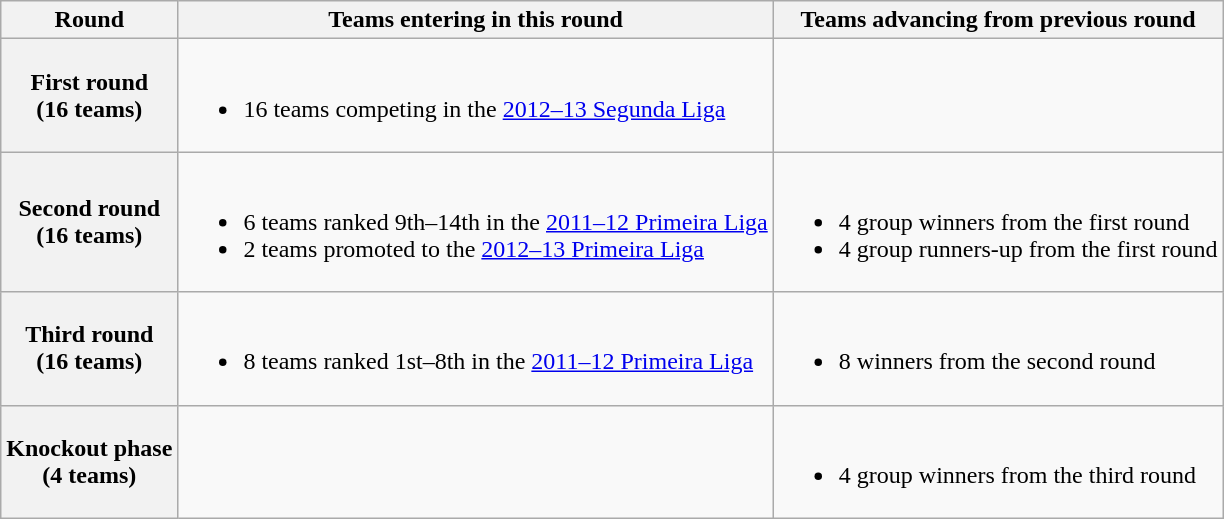<table class="wikitable">
<tr>
<th>Round</th>
<th>Teams entering in this round</th>
<th>Teams advancing from previous round</th>
</tr>
<tr>
<th>First round<br>(16 teams)</th>
<td><br><ul><li>16 teams competing in the <a href='#'>2012–13 Segunda Liga</a></li></ul></td>
<td></td>
</tr>
<tr>
<th>Second round<br>(16 teams)</th>
<td><br><ul><li>6 teams ranked 9th–14th in the <a href='#'>2011–12 Primeira Liga</a></li><li>2 teams promoted to the <a href='#'>2012–13 Primeira Liga</a></li></ul></td>
<td><br><ul><li>4 group winners from the first round</li><li>4 group runners-up from the first round</li></ul></td>
</tr>
<tr>
<th>Third round<br>(16 teams)</th>
<td><br><ul><li>8 teams ranked 1st–8th in the <a href='#'>2011–12 Primeira Liga</a></li></ul></td>
<td><br><ul><li>8 winners from the second round</li></ul></td>
</tr>
<tr>
<th>Knockout phase<br>(4 teams)</th>
<td></td>
<td><br><ul><li>4 group winners from the third round</li></ul></td>
</tr>
</table>
